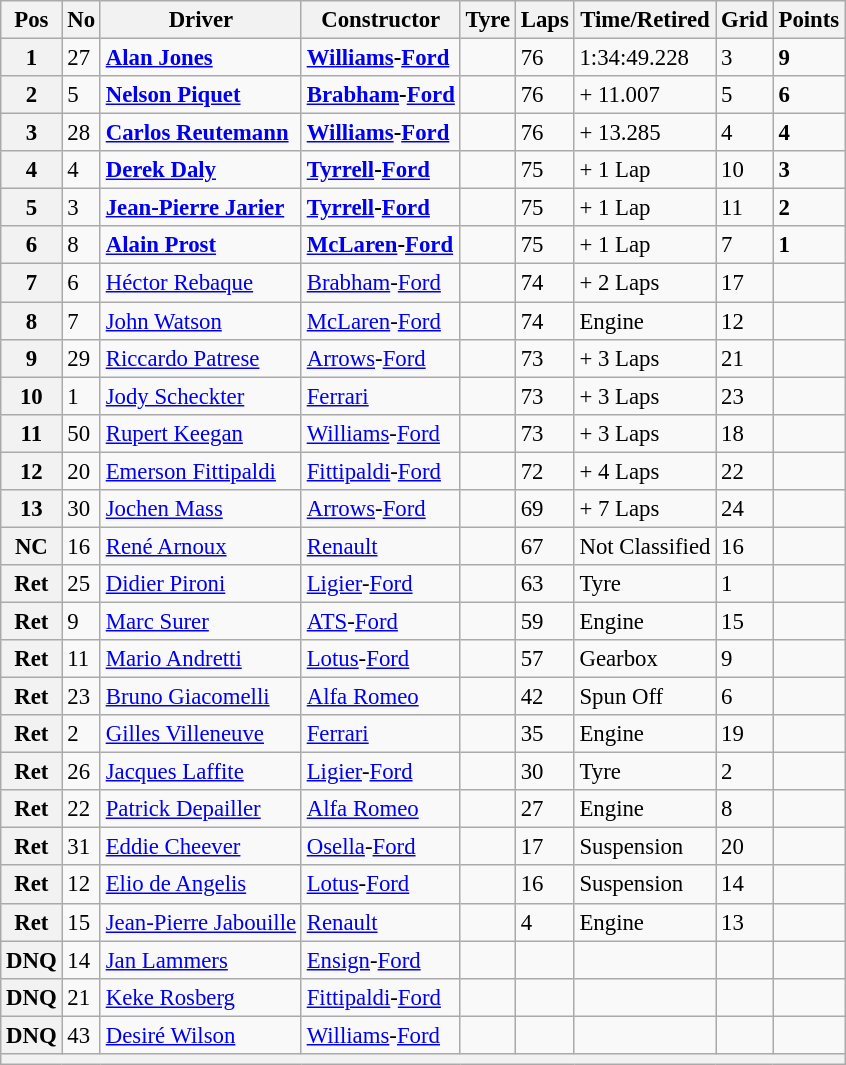<table class="wikitable" style="font-size: 95%;">
<tr>
<th>Pos</th>
<th>No</th>
<th>Driver</th>
<th>Constructor</th>
<th>Tyre</th>
<th>Laps</th>
<th>Time/Retired</th>
<th>Grid</th>
<th>Points</th>
</tr>
<tr>
<th>1</th>
<td>27</td>
<td> <strong><a href='#'>Alan Jones</a></strong></td>
<td><strong><a href='#'>Williams</a>-<a href='#'>Ford</a></strong></td>
<td></td>
<td>76</td>
<td>1:34:49.228</td>
<td>3</td>
<td><strong>9</strong></td>
</tr>
<tr>
<th>2</th>
<td>5</td>
<td> <strong><a href='#'>Nelson Piquet</a></strong></td>
<td><strong><a href='#'>Brabham</a>-<a href='#'>Ford</a></strong></td>
<td></td>
<td>76</td>
<td>+ 11.007</td>
<td>5</td>
<td><strong>6</strong></td>
</tr>
<tr>
<th>3</th>
<td>28</td>
<td> <strong><a href='#'>Carlos Reutemann</a></strong></td>
<td><strong><a href='#'>Williams</a>-<a href='#'>Ford</a></strong></td>
<td></td>
<td>76</td>
<td>+ 13.285</td>
<td>4</td>
<td><strong>4</strong></td>
</tr>
<tr>
<th>4</th>
<td>4</td>
<td> <strong><a href='#'>Derek Daly</a></strong></td>
<td><strong><a href='#'>Tyrrell</a>-<a href='#'>Ford</a></strong></td>
<td></td>
<td>75</td>
<td>+ 1 Lap</td>
<td>10</td>
<td><strong>3</strong></td>
</tr>
<tr>
<th>5</th>
<td>3</td>
<td> <strong><a href='#'>Jean-Pierre Jarier</a></strong></td>
<td><strong><a href='#'>Tyrrell</a>-<a href='#'>Ford</a></strong></td>
<td></td>
<td>75</td>
<td>+ 1 Lap</td>
<td>11</td>
<td><strong>2</strong></td>
</tr>
<tr>
<th>6</th>
<td>8</td>
<td> <strong><a href='#'>Alain Prost</a></strong></td>
<td><strong><a href='#'>McLaren</a>-<a href='#'>Ford</a></strong></td>
<td></td>
<td>75</td>
<td>+ 1 Lap</td>
<td>7</td>
<td><strong>1</strong></td>
</tr>
<tr>
<th>7</th>
<td>6</td>
<td> <a href='#'>Héctor Rebaque</a></td>
<td><a href='#'>Brabham</a>-<a href='#'>Ford</a></td>
<td></td>
<td>74</td>
<td>+ 2 Laps</td>
<td>17</td>
<td></td>
</tr>
<tr>
<th>8</th>
<td>7</td>
<td> <a href='#'>John Watson</a></td>
<td><a href='#'>McLaren</a>-<a href='#'>Ford</a></td>
<td></td>
<td>74</td>
<td>Engine</td>
<td>12</td>
<td></td>
</tr>
<tr>
<th>9</th>
<td>29</td>
<td> <a href='#'>Riccardo Patrese</a></td>
<td><a href='#'>Arrows</a>-<a href='#'>Ford</a></td>
<td></td>
<td>73</td>
<td>+ 3 Laps</td>
<td>21</td>
<td></td>
</tr>
<tr>
<th>10</th>
<td>1</td>
<td> <a href='#'>Jody Scheckter</a></td>
<td><a href='#'>Ferrari</a></td>
<td></td>
<td>73</td>
<td>+ 3 Laps</td>
<td>23</td>
<td></td>
</tr>
<tr>
<th>11</th>
<td>50</td>
<td> <a href='#'>Rupert Keegan</a></td>
<td><a href='#'>Williams</a>-<a href='#'>Ford</a></td>
<td></td>
<td>73</td>
<td>+ 3 Laps</td>
<td>18</td>
<td></td>
</tr>
<tr>
<th>12</th>
<td>20</td>
<td> <a href='#'>Emerson Fittipaldi</a></td>
<td><a href='#'>Fittipaldi</a>-<a href='#'>Ford</a></td>
<td></td>
<td>72</td>
<td>+ 4 Laps</td>
<td>22</td>
<td></td>
</tr>
<tr>
<th>13</th>
<td>30</td>
<td> <a href='#'>Jochen Mass</a></td>
<td><a href='#'>Arrows</a>-<a href='#'>Ford</a></td>
<td></td>
<td>69</td>
<td>+ 7 Laps</td>
<td>24</td>
<td></td>
</tr>
<tr>
<th>NC</th>
<td>16</td>
<td> <a href='#'>René Arnoux</a></td>
<td><a href='#'>Renault</a></td>
<td></td>
<td>67</td>
<td>Not Classified</td>
<td>16</td>
<td></td>
</tr>
<tr>
<th>Ret</th>
<td>25</td>
<td> <a href='#'>Didier Pironi</a></td>
<td><a href='#'>Ligier</a>-<a href='#'>Ford</a></td>
<td></td>
<td>63</td>
<td>Tyre</td>
<td>1</td>
<td></td>
</tr>
<tr>
<th>Ret</th>
<td>9</td>
<td> <a href='#'>Marc Surer</a></td>
<td><a href='#'>ATS</a>-<a href='#'>Ford</a></td>
<td></td>
<td>59</td>
<td>Engine</td>
<td>15</td>
<td></td>
</tr>
<tr>
<th>Ret</th>
<td>11</td>
<td> <a href='#'>Mario Andretti</a></td>
<td><a href='#'>Lotus</a>-<a href='#'>Ford</a></td>
<td></td>
<td>57</td>
<td>Gearbox</td>
<td>9</td>
<td></td>
</tr>
<tr>
<th>Ret</th>
<td>23</td>
<td> <a href='#'>Bruno Giacomelli</a></td>
<td><a href='#'>Alfa Romeo</a></td>
<td></td>
<td>42</td>
<td>Spun Off</td>
<td>6</td>
<td></td>
</tr>
<tr>
<th>Ret</th>
<td>2</td>
<td> <a href='#'>Gilles Villeneuve</a></td>
<td><a href='#'>Ferrari</a></td>
<td></td>
<td>35</td>
<td>Engine</td>
<td>19</td>
<td></td>
</tr>
<tr>
<th>Ret</th>
<td>26</td>
<td> <a href='#'>Jacques Laffite</a></td>
<td><a href='#'>Ligier</a>-<a href='#'>Ford</a></td>
<td></td>
<td>30</td>
<td>Tyre</td>
<td>2</td>
<td></td>
</tr>
<tr>
<th>Ret</th>
<td>22</td>
<td> <a href='#'>Patrick Depailler</a></td>
<td><a href='#'>Alfa Romeo</a></td>
<td></td>
<td>27</td>
<td>Engine</td>
<td>8</td>
<td></td>
</tr>
<tr>
<th>Ret</th>
<td>31</td>
<td> <a href='#'>Eddie Cheever</a></td>
<td><a href='#'>Osella</a>-<a href='#'>Ford</a></td>
<td></td>
<td>17</td>
<td>Suspension</td>
<td>20</td>
<td></td>
</tr>
<tr>
<th>Ret</th>
<td>12</td>
<td> <a href='#'>Elio de Angelis</a></td>
<td><a href='#'>Lotus</a>-<a href='#'>Ford</a></td>
<td></td>
<td>16</td>
<td>Suspension</td>
<td>14</td>
<td></td>
</tr>
<tr>
<th>Ret</th>
<td>15</td>
<td> <a href='#'>Jean-Pierre Jabouille</a></td>
<td><a href='#'>Renault</a></td>
<td></td>
<td>4</td>
<td>Engine</td>
<td>13</td>
<td></td>
</tr>
<tr>
<th>DNQ</th>
<td>14</td>
<td> <a href='#'>Jan Lammers</a></td>
<td><a href='#'>Ensign</a>-<a href='#'>Ford</a></td>
<td></td>
<td></td>
<td></td>
<td></td>
<td></td>
</tr>
<tr>
<th>DNQ</th>
<td>21</td>
<td> <a href='#'>Keke Rosberg</a></td>
<td><a href='#'>Fittipaldi</a>-<a href='#'>Ford</a></td>
<td></td>
<td></td>
<td></td>
<td></td>
<td></td>
</tr>
<tr>
<th>DNQ</th>
<td>43</td>
<td> <a href='#'>Desiré Wilson</a></td>
<td><a href='#'>Williams</a>-<a href='#'>Ford</a></td>
<td></td>
<td></td>
<td></td>
<td></td>
<td></td>
</tr>
<tr>
<th colspan="9"></th>
</tr>
</table>
